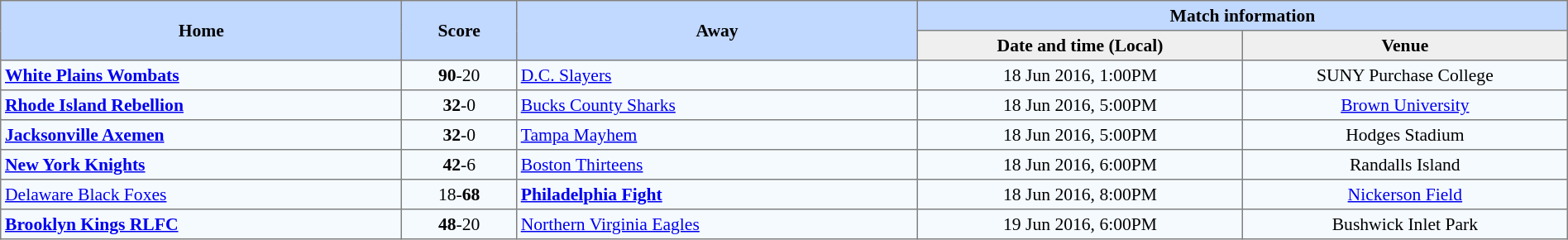<table border="1" cellpadding="3" cellspacing="0" style="border-collapse:collapse; font-size:90%; width:100%">
<tr style="background:#c1d8ff;">
<th rowspan="2" style="width:21%;">Home</th>
<th rowspan="2" style="width:6%;">Score</th>
<th rowspan="2" style="width:21%;">Away</th>
<th colspan=6>Match information</th>
</tr>
<tr style="background:#efefef;">
<th width=17%>Date and time (Local)</th>
<th style="width:17%;">Venue</th>
</tr>
<tr style="text-align:center; background:#f5faff;">
<td style="text-align:left;"><strong><a href='#'>White Plains Wombats</a></strong></td>
<td><strong>90</strong>-20</td>
<td style="text-align:left;"> <a href='#'>D.C. Slayers</a></td>
<td>18 Jun 2016, 1:00PM</td>
<td>SUNY Purchase College</td>
</tr>
<tr style="text-align:center; background:#f5faff;">
<td style="text-align:left;"> <strong><a href='#'>Rhode Island Rebellion</a></strong></td>
<td><strong>32</strong>-0</td>
<td style="text-align:left;"> <a href='#'>Bucks County Sharks</a></td>
<td>18 Jun 2016, 5:00PM</td>
<td><a href='#'>Brown University</a></td>
</tr>
<tr style="text-align:center; background:#f5faff;">
<td style="text-align:left;"> <strong><a href='#'>Jacksonville Axemen</a></strong></td>
<td><strong>32</strong>-0</td>
<td style="text-align:left;"> <a href='#'>Tampa Mayhem</a></td>
<td>18 Jun 2016, 5:00PM</td>
<td>Hodges Stadium</td>
</tr>
<tr style="text-align:center; background:#f5faff;">
<td style="text-align:left;"> <strong><a href='#'>New York Knights</a></strong></td>
<td><strong>42</strong>-6</td>
<td style="text-align:left;"> <a href='#'>Boston Thirteens</a></td>
<td>18 Jun 2016, 6:00PM</td>
<td>Randalls Island</td>
</tr>
<tr style="text-align:center; background:#f5faff;">
<td style="text-align:left;"> <a href='#'>Delaware Black Foxes</a></td>
<td>18-<strong>68</strong></td>
<td style="text-align:left;"> <strong><a href='#'>Philadelphia Fight</a></strong></td>
<td>18 Jun 2016, 8:00PM</td>
<td><a href='#'>Nickerson Field</a></td>
</tr>
<tr style="text-align:center; background:#f5faff;">
<td style="text-align:left;"> <strong><a href='#'>Brooklyn Kings RLFC</a></strong></td>
<td><strong>48</strong>-20</td>
<td style="text-align:left;"> <a href='#'>Northern Virginia Eagles</a></td>
<td>19 Jun 2016, 6:00PM</td>
<td>Bushwick Inlet Park</td>
</tr>
</table>
